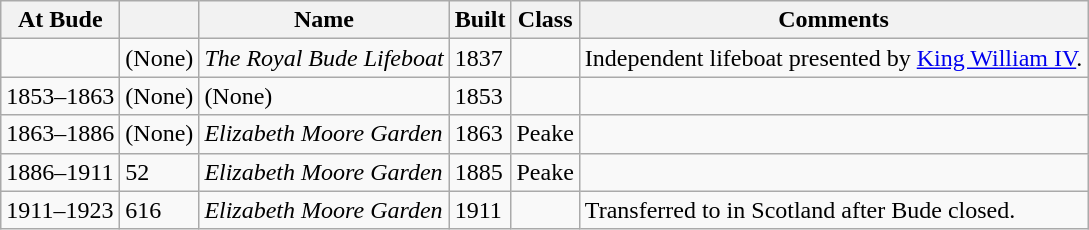<table class="wikitable sortable">
<tr>
<th>At Bude</th>
<th></th>
<th>Name</th>
<th>Built</th>
<th>Class</th>
<th>Comments</th>
</tr>
<tr>
<td></td>
<td>(None)</td>
<td><em>The Royal Bude Lifeboat</em></td>
<td>1837</td>
<td></td>
<td>Independent lifeboat presented by <a href='#'>King William IV</a>.</td>
</tr>
<tr>
<td>1853–1863</td>
<td>(None)</td>
<td>(None)</td>
<td>1853</td>
<td></td>
<td></td>
</tr>
<tr>
<td>1863–1886</td>
<td>(None)</td>
<td><em>Elizabeth Moore Garden</em></td>
<td>1863</td>
<td>Peake</td>
<td></td>
</tr>
<tr>
<td>1886–1911</td>
<td>52</td>
<td><em>Elizabeth Moore Garden</em></td>
<td>1885</td>
<td>Peake</td>
<td></td>
</tr>
<tr>
<td>1911–1923</td>
<td>616</td>
<td><em>Elizabeth Moore Garden</em></td>
<td>1911</td>
<td></td>
<td>Transferred to  in Scotland after Bude closed.</td>
</tr>
</table>
